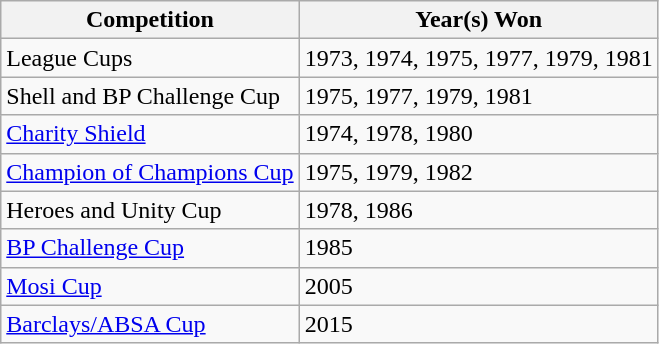<table class="wikitable">
<tr>
<th>Competition</th>
<th>Year(s) Won</th>
</tr>
<tr>
<td>League Cups</td>
<td>1973, 1974, 1975, 1977, 1979, 1981</td>
</tr>
<tr>
<td>Shell and BP Challenge Cup</td>
<td>1975, 1977, 1979, 1981</td>
</tr>
<tr>
<td><a href='#'>Charity Shield</a></td>
<td>1974, 1978, 1980</td>
</tr>
<tr>
<td><a href='#'>Champion of Champions Cup</a></td>
<td>1975, 1979, 1982</td>
</tr>
<tr>
<td>Heroes and Unity Cup</td>
<td>1978, 1986</td>
</tr>
<tr>
<td><a href='#'>BP Challenge Cup</a></td>
<td>1985</td>
</tr>
<tr>
<td><a href='#'>Mosi Cup</a></td>
<td>2005</td>
</tr>
<tr>
<td><a href='#'>Barclays/ABSA Cup</a></td>
<td>2015</td>
</tr>
</table>
